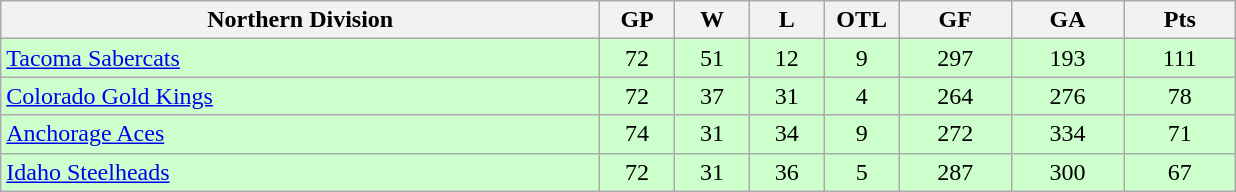<table class="wikitable">
<tr>
<th width="40%">Northern Division</th>
<th width="5%">GP</th>
<th width="5%">W</th>
<th width="5%">L</th>
<th width="5%">OTL</th>
<th width="7.5%">GF</th>
<th width="7.5%">GA</th>
<th width="7.5%">Pts</th>
</tr>
<tr align="center" bgcolor="#CCFFCC">
<td align="left"><a href='#'>Tacoma Sabercats</a></td>
<td>72</td>
<td>51</td>
<td>12</td>
<td>9</td>
<td>297</td>
<td>193</td>
<td>111</td>
</tr>
<tr align="center" bgcolor="#CCFFCC">
<td align="left"><a href='#'>Colorado Gold Kings</a></td>
<td>72</td>
<td>37</td>
<td>31</td>
<td>4</td>
<td>264</td>
<td>276</td>
<td>78</td>
</tr>
<tr align="center" bgcolor="#CCFFCC">
<td align="left"><a href='#'>Anchorage Aces</a></td>
<td>74</td>
<td>31</td>
<td>34</td>
<td>9</td>
<td>272</td>
<td>334</td>
<td>71</td>
</tr>
<tr align="center" bgcolor="#CCFFCC">
<td align="left"><a href='#'>Idaho Steelheads</a></td>
<td>72</td>
<td>31</td>
<td>36</td>
<td>5</td>
<td>287</td>
<td>300</td>
<td>67</td>
</tr>
</table>
